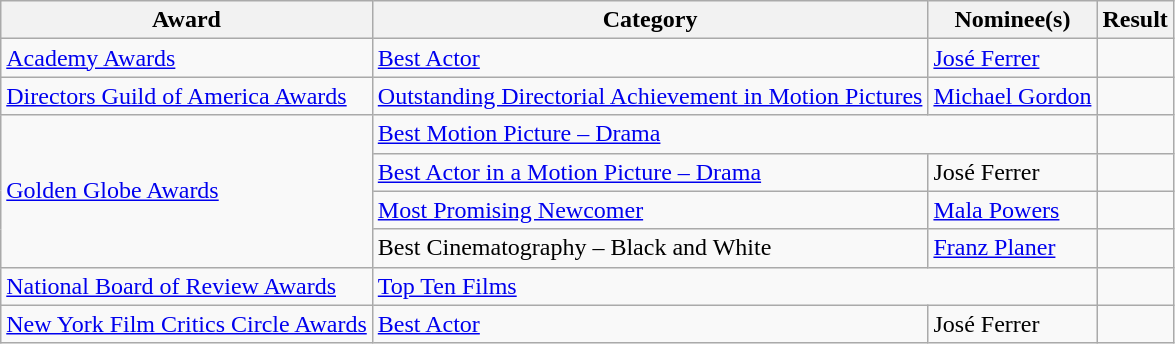<table class="wikitable plainrowheaders">
<tr>
<th>Award</th>
<th>Category</th>
<th>Nominee(s)</th>
<th>Result</th>
</tr>
<tr>
<td><a href='#'>Academy Awards</a></td>
<td><a href='#'>Best Actor</a></td>
<td><a href='#'>José Ferrer</a></td>
<td></td>
</tr>
<tr>
<td><a href='#'>Directors Guild of America Awards</a></td>
<td><a href='#'>Outstanding Directorial Achievement in Motion Pictures</a></td>
<td><a href='#'>Michael Gordon</a></td>
<td></td>
</tr>
<tr>
<td rowspan="4"><a href='#'>Golden Globe Awards</a></td>
<td colspan="2"><a href='#'>Best Motion Picture – Drama</a></td>
<td></td>
</tr>
<tr>
<td><a href='#'>Best Actor in a Motion Picture – Drama</a></td>
<td>José Ferrer</td>
<td></td>
</tr>
<tr>
<td><a href='#'>Most Promising Newcomer</a></td>
<td><a href='#'>Mala Powers</a></td>
<td></td>
</tr>
<tr>
<td>Best Cinematography – Black and White</td>
<td><a href='#'>Franz Planer</a></td>
<td></td>
</tr>
<tr>
<td><a href='#'>National Board of Review Awards</a></td>
<td colspan="2"><a href='#'>Top Ten Films</a></td>
<td></td>
</tr>
<tr>
<td><a href='#'>New York Film Critics Circle Awards</a></td>
<td><a href='#'>Best Actor</a></td>
<td>José Ferrer</td>
<td></td>
</tr>
</table>
